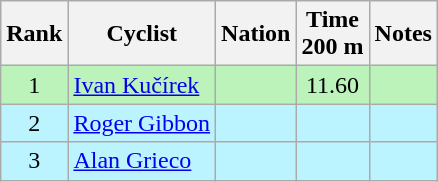<table class="wikitable sortable" style="text-align:center">
<tr>
<th>Rank</th>
<th>Cyclist</th>
<th>Nation</th>
<th>Time<br>200 m</th>
<th>Notes</th>
</tr>
<tr bgcolor=bbf3bb>
<td>1</td>
<td align=left><a href='#'>Ivan Kučírek</a></td>
<td align=left></td>
<td>11.60</td>
<td></td>
</tr>
<tr bgcolor=bbf3ff>
<td>2</td>
<td align=left><a href='#'>Roger Gibbon</a></td>
<td align=left></td>
<td></td>
<td></td>
</tr>
<tr bgcolor=bbf3ff>
<td>3</td>
<td align=left><a href='#'>Alan Grieco</a></td>
<td align=left></td>
<td></td>
<td></td>
</tr>
</table>
